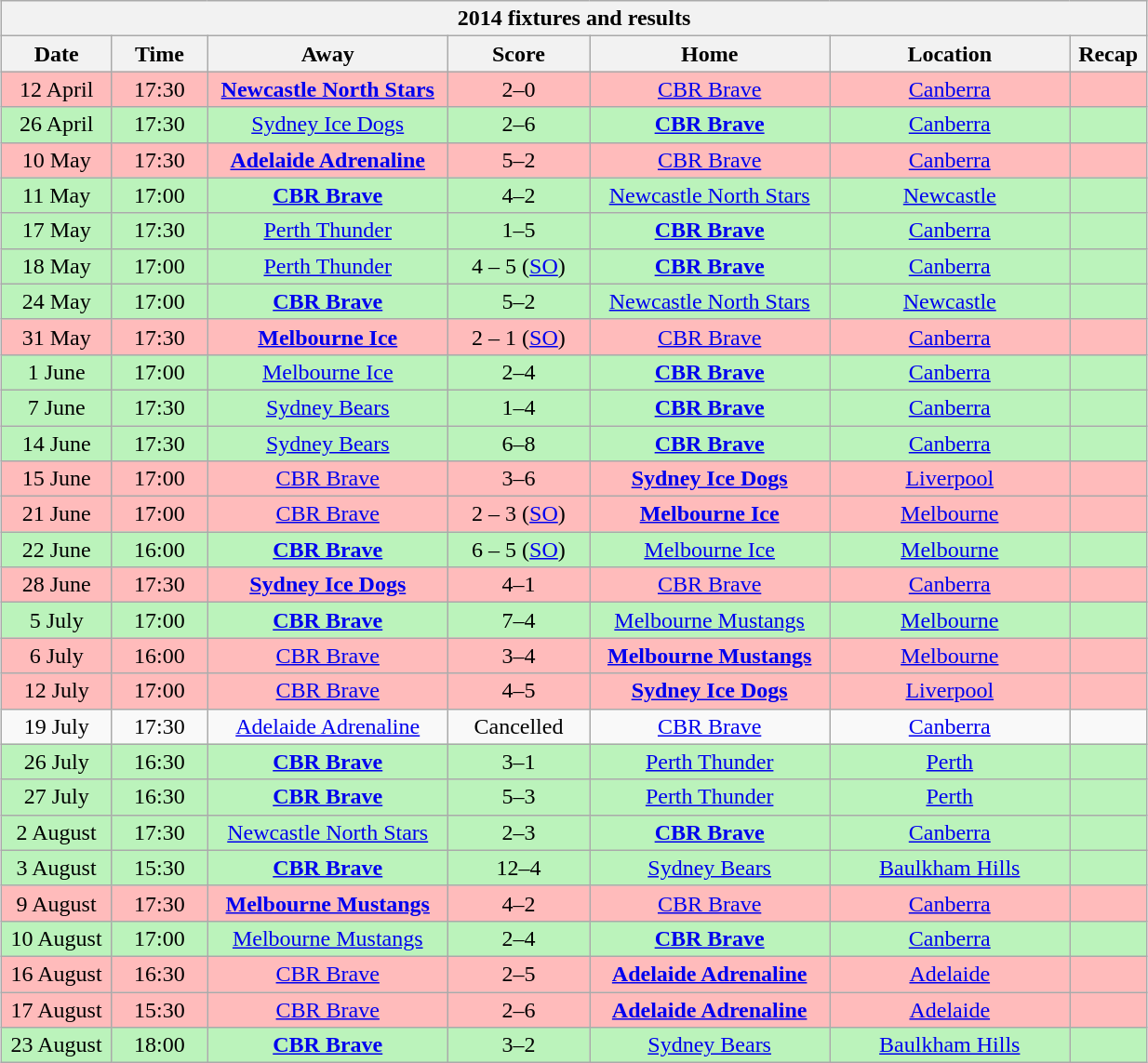<table class="wikitable collapsible" width="65%" style="margin: 1em auto 1em auto">
<tr>
<th colspan="7">2014 fixtures and results</th>
</tr>
<tr>
<th width="5%">Date</th>
<th width="5%">Time</th>
<th width="13%">Away</th>
<th width="6%">Score</th>
<th width="13%">Home</th>
<th width="13%">Location</th>
<th width="1%">Recap</th>
</tr>
<tr align="center" style="background:#FFBBBB">
<td>12 April</td>
<td>17:30</td>
<td><strong><a href='#'>Newcastle North Stars</a></strong></td>
<td>2–0</td>
<td><a href='#'>CBR Brave</a></td>
<td><a href='#'>Canberra</a></td>
<td></td>
</tr>
<tr align="center" style="background:#BBF3BB">
<td>26 April</td>
<td>17:30</td>
<td><a href='#'>Sydney Ice Dogs</a></td>
<td>2–6</td>
<td><strong><a href='#'>CBR Brave</a></strong></td>
<td><a href='#'>Canberra</a></td>
<td></td>
</tr>
<tr align="center" style="background:#FFBBBB">
<td>10 May</td>
<td>17:30</td>
<td><strong><a href='#'>Adelaide Adrenaline</a></strong></td>
<td>5–2</td>
<td><a href='#'>CBR Brave</a></td>
<td><a href='#'>Canberra</a></td>
<td></td>
</tr>
<tr align="center" style="background:#BBF3BB">
<td>11 May</td>
<td>17:00</td>
<td><strong><a href='#'>CBR Brave</a></strong></td>
<td>4–2</td>
<td><a href='#'>Newcastle North Stars</a></td>
<td><a href='#'>Newcastle</a></td>
<td></td>
</tr>
<tr align="center" style="background:#BBF3BB">
<td>17 May</td>
<td>17:30</td>
<td><a href='#'>Perth Thunder</a></td>
<td>1–5</td>
<td><strong><a href='#'>CBR Brave</a></strong></td>
<td><a href='#'>Canberra</a></td>
<td></td>
</tr>
<tr align="center" style="background:#BBF3BB">
<td>18 May</td>
<td>17:00</td>
<td><a href='#'>Perth Thunder</a></td>
<td>4 – 5 (<a href='#'>SO</a>)</td>
<td><strong><a href='#'>CBR Brave</a></strong></td>
<td><a href='#'>Canberra</a></td>
<td></td>
</tr>
<tr align="center" style="background:#BBF3BB">
<td>24 May</td>
<td>17:00</td>
<td><strong><a href='#'>CBR Brave</a></strong></td>
<td>5–2</td>
<td><a href='#'>Newcastle North Stars</a></td>
<td><a href='#'>Newcastle</a></td>
<td></td>
</tr>
<tr align="center" style="background:#FFBBBB">
<td>31 May</td>
<td>17:30</td>
<td><strong><a href='#'>Melbourne Ice</a></strong></td>
<td>2 – 1 (<a href='#'>SO</a>)</td>
<td><a href='#'>CBR Brave</a></td>
<td><a href='#'>Canberra</a></td>
<td></td>
</tr>
<tr align="center" style="background:#BBF3BB">
<td>1 June</td>
<td>17:00</td>
<td><a href='#'>Melbourne Ice</a></td>
<td>2–4</td>
<td><strong><a href='#'>CBR Brave</a></strong></td>
<td><a href='#'>Canberra</a></td>
<td></td>
</tr>
<tr align="center" style="background:#BBF3BB">
<td>7 June</td>
<td>17:30</td>
<td><a href='#'>Sydney Bears</a></td>
<td>1–4</td>
<td><strong><a href='#'>CBR Brave</a></strong></td>
<td><a href='#'>Canberra</a></td>
<td></td>
</tr>
<tr align="center" style="background:#BBF3BB">
<td>14 June</td>
<td>17:30</td>
<td><a href='#'>Sydney Bears</a></td>
<td>6–8</td>
<td><strong><a href='#'>CBR Brave</a></strong></td>
<td><a href='#'>Canberra</a></td>
<td></td>
</tr>
<tr align="center" style="background:#FFBBBB">
<td>15 June</td>
<td>17:00</td>
<td><a href='#'>CBR Brave</a></td>
<td>3–6</td>
<td><strong><a href='#'>Sydney Ice Dogs</a></strong></td>
<td><a href='#'>Liverpool</a></td>
<td></td>
</tr>
<tr align="center" style="background:#FFBBBB">
<td>21 June</td>
<td>17:00</td>
<td><a href='#'>CBR Brave</a></td>
<td>2 – 3 (<a href='#'>SO</a>)</td>
<td><strong><a href='#'>Melbourne Ice</a></strong></td>
<td><a href='#'>Melbourne</a></td>
<td></td>
</tr>
<tr align="center" style="background:#BBF3BB">
<td>22 June</td>
<td>16:00</td>
<td><strong><a href='#'>CBR Brave</a></strong></td>
<td>6 – 5 (<a href='#'>SO</a>)</td>
<td><a href='#'>Melbourne Ice</a></td>
<td><a href='#'>Melbourne</a></td>
<td></td>
</tr>
<tr align="center" style="background:#FFBBBB">
<td>28 June</td>
<td>17:30</td>
<td><strong><a href='#'>Sydney Ice Dogs</a></strong></td>
<td>4–1</td>
<td><a href='#'>CBR Brave</a></td>
<td><a href='#'>Canberra</a></td>
<td></td>
</tr>
<tr align="center" style="background:#BBF3BB">
<td>5 July</td>
<td>17:00</td>
<td><strong><a href='#'>CBR Brave</a></strong></td>
<td>7–4</td>
<td><a href='#'>Melbourne Mustangs</a></td>
<td><a href='#'>Melbourne</a></td>
<td></td>
</tr>
<tr align="center" style="background:#FFBBBB">
<td>6 July</td>
<td>16:00</td>
<td><a href='#'>CBR Brave</a></td>
<td>3–4</td>
<td><strong><a href='#'>Melbourne Mustangs</a></strong></td>
<td><a href='#'>Melbourne</a></td>
<td></td>
</tr>
<tr align="center" style="background:#FFBBBB">
<td>12 July</td>
<td>17:00</td>
<td><a href='#'>CBR Brave</a></td>
<td>4–5</td>
<td><strong><a href='#'>Sydney Ice Dogs</a></strong></td>
<td><a href='#'>Liverpool</a></td>
<td></td>
</tr>
<tr align="center">
<td>19 July</td>
<td>17:30</td>
<td><a href='#'>Adelaide Adrenaline</a></td>
<td>Cancelled</td>
<td><a href='#'>CBR Brave</a></td>
<td><a href='#'>Canberra</a></td>
<td></td>
</tr>
<tr align="center" style="background:#BBF3BB">
<td>26 July</td>
<td>16:30</td>
<td><strong><a href='#'>CBR Brave</a></strong></td>
<td>3–1</td>
<td><a href='#'>Perth Thunder</a></td>
<td><a href='#'>Perth</a></td>
<td></td>
</tr>
<tr align="center" style="background:#BBF3BB">
<td>27 July</td>
<td>16:30</td>
<td><strong><a href='#'>CBR Brave</a></strong></td>
<td>5–3</td>
<td><a href='#'>Perth Thunder</a></td>
<td><a href='#'>Perth</a></td>
<td></td>
</tr>
<tr align="center" style="background:#BBF3BB">
<td>2 August</td>
<td>17:30</td>
<td><a href='#'>Newcastle North Stars</a></td>
<td>2–3</td>
<td><strong><a href='#'>CBR Brave</a></strong></td>
<td><a href='#'>Canberra</a></td>
<td></td>
</tr>
<tr align="center" style="background:#BBF3BB">
<td>3 August</td>
<td>15:30</td>
<td><strong><a href='#'>CBR Brave</a></strong></td>
<td>12–4</td>
<td><a href='#'>Sydney Bears</a></td>
<td><a href='#'>Baulkham Hills</a></td>
<td></td>
</tr>
<tr align="center" style="background:#FFBBBB">
<td>9 August</td>
<td>17:30</td>
<td><strong><a href='#'>Melbourne Mustangs</a></strong></td>
<td>4–2</td>
<td><a href='#'>CBR Brave</a></td>
<td><a href='#'>Canberra</a></td>
<td></td>
</tr>
<tr align="center" style="background:#BBF3BB">
<td>10 August</td>
<td>17:00</td>
<td><a href='#'>Melbourne Mustangs</a></td>
<td>2–4</td>
<td><strong><a href='#'>CBR Brave</a></strong></td>
<td><a href='#'>Canberra</a></td>
<td></td>
</tr>
<tr align="center" style="background:#FFBBBB">
<td>16 August</td>
<td>16:30</td>
<td><a href='#'>CBR Brave</a></td>
<td>2–5</td>
<td><strong><a href='#'>Adelaide Adrenaline</a></strong></td>
<td><a href='#'>Adelaide</a></td>
<td></td>
</tr>
<tr align="center" style="background:#FFBBBB">
<td>17 August</td>
<td>15:30</td>
<td><a href='#'>CBR Brave</a></td>
<td>2–6</td>
<td><strong><a href='#'>Adelaide Adrenaline</a></strong></td>
<td><a href='#'>Adelaide</a></td>
<td></td>
</tr>
<tr align="center" style="background:#BBF3BB">
<td>23 August</td>
<td>18:00</td>
<td><strong><a href='#'>CBR Brave</a></strong></td>
<td>3–2</td>
<td><a href='#'>Sydney Bears</a></td>
<td><a href='#'>Baulkham Hills</a></td>
<td></td>
</tr>
</table>
